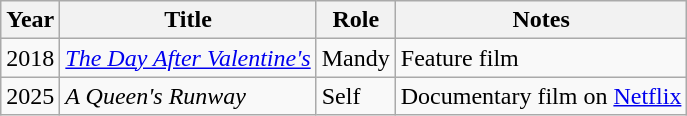<table class="wikitable">
<tr>
<th>Year</th>
<th>Title</th>
<th>Role</th>
<th>Notes</th>
</tr>
<tr>
<td>2018</td>
<td><a href='#'><em>The Day After Valentine's</em></a></td>
<td>Mandy</td>
<td>Feature film</td>
</tr>
<tr>
<td>2025</td>
<td><em>A Queen's Runway</em></td>
<td>Self</td>
<td>Documentary film on <a href='#'>Netflix</a></td>
</tr>
</table>
